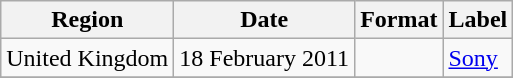<table class=wikitable>
<tr>
<th>Region</th>
<th>Date</th>
<th>Format</th>
<th>Label</th>
</tr>
<tr>
<td>United Kingdom</td>
<td>18 February 2011</td>
<td></td>
<td><a href='#'>Sony</a></td>
</tr>
<tr>
</tr>
</table>
